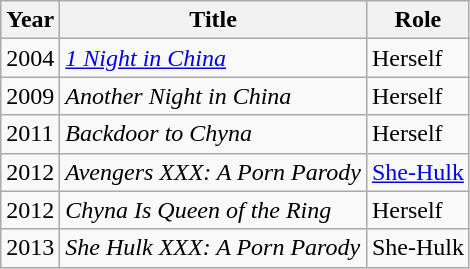<table class="wikitable">
<tr>
<th scope="col">Year</th>
<th scope="col">Title</th>
<th scope="col">Role</th>
</tr>
<tr>
<td>2004</td>
<td scope="row"><em><a href='#'>1 Night in China</a></em></td>
<td>Herself</td>
</tr>
<tr>
<td>2009</td>
<td scope="row"><em>Another Night in China</em></td>
<td>Herself</td>
</tr>
<tr>
<td>2011</td>
<td scope="row"><em>Backdoor to Chyna</em></td>
<td>Herself</td>
</tr>
<tr>
<td>2012</td>
<td scope="row"><em>Avengers XXX: A Porn Parody</em></td>
<td><a href='#'>She-Hulk</a></td>
</tr>
<tr>
<td>2012</td>
<td scope="row"><em>Chyna Is Queen of the Ring</em></td>
<td>Herself</td>
</tr>
<tr>
<td>2013</td>
<td scope="row"><em>She Hulk XXX: A Porn Parody</em></td>
<td>She-Hulk</td>
</tr>
</table>
